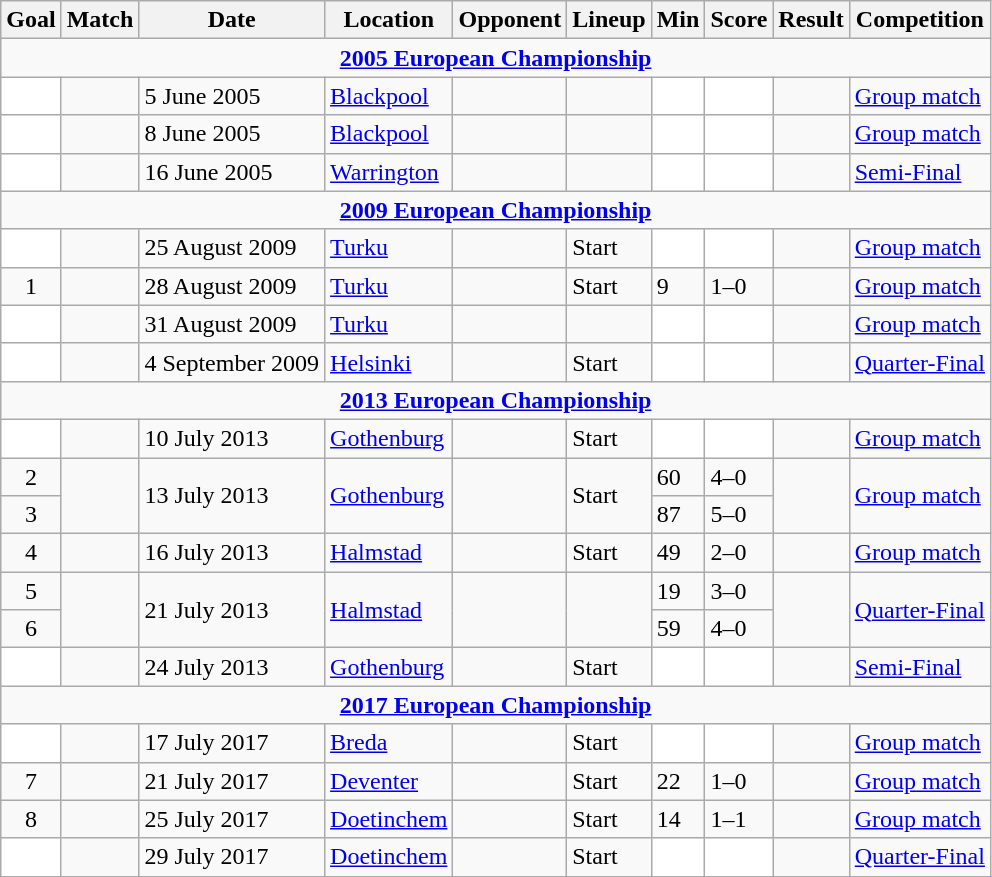<table class="wikitable collapsible" style="fontsize:90%;">
<tr>
<th>Goal</th>
<th>Match</th>
<th>Date</th>
<th>Location</th>
<th>Opponent</th>
<th>Lineup</th>
<th>Min</th>
<th>Score</th>
<th>Result</th>
<th>Competition</th>
</tr>
<tr>
<td colspan=10 align=center> <strong><a href='#'>2005 European Championship</a></strong></td>
</tr>
<tr>
<td style="background:white;"></td>
<td></td>
<td>5 June 2005</td>
<td><a href='#'>Blackpool</a></td>
<td></td>
<td></td>
<td style="background:white;"></td>
<td style="background:white;"></td>
<td></td>
<td><a href='#'>Group match</a></td>
</tr>
<tr>
<td style="background:white;"></td>
<td></td>
<td>8 June 2005</td>
<td><a href='#'>Blackpool</a></td>
<td></td>
<td></td>
<td style="background:white;"></td>
<td style="background:white;"></td>
<td></td>
<td><a href='#'>Group match</a></td>
</tr>
<tr>
<td style="background:white;"></td>
<td></td>
<td>16 June 2005</td>
<td><a href='#'>Warrington</a></td>
<td></td>
<td></td>
<td style="background:white;"></td>
<td style="background:white;"></td>
<td></td>
<td><a href='#'>Semi-Final</a></td>
</tr>
<tr>
<td colspan=10 align=center> <strong><a href='#'>2009 European Championship</a></strong></td>
</tr>
<tr>
<td style="background:white;"></td>
<td></td>
<td>25 August 2009</td>
<td><a href='#'>Turku</a></td>
<td></td>
<td>Start</td>
<td style="background:white;"></td>
<td style="background:white;"></td>
<td></td>
<td><a href='#'>Group match</a></td>
</tr>
<tr>
<td align=center>1</td>
<td></td>
<td>28 August 2009</td>
<td><a href='#'>Turku</a></td>
<td></td>
<td>Start</td>
<td>9</td>
<td>1–0</td>
<td></td>
<td><a href='#'>Group match</a></td>
</tr>
<tr>
<td style="background:white;"></td>
<td></td>
<td>31 August 2009</td>
<td><a href='#'>Turku</a></td>
<td></td>
<td></td>
<td style="background:white;"></td>
<td style="background:white;"></td>
<td></td>
<td><a href='#'>Group match</a></td>
</tr>
<tr>
<td style="background:white;"></td>
<td></td>
<td>4 September 2009</td>
<td><a href='#'>Helsinki</a></td>
<td></td>
<td>Start</td>
<td style="background:white;"></td>
<td style="background:white;"></td>
<td></td>
<td><a href='#'>Quarter-Final</a></td>
</tr>
<tr>
<td colspan=10 align=center> <strong><a href='#'>2013 European Championship</a></strong></td>
</tr>
<tr>
<td style="background:white;"></td>
<td></td>
<td>10 July 2013</td>
<td><a href='#'>Gothenburg</a></td>
<td></td>
<td>Start</td>
<td style="background:white;"></td>
<td style="background:white;"></td>
<td></td>
<td><a href='#'>Group match</a></td>
</tr>
<tr>
<td align=center>2</td>
<td align=center rowspan=2></td>
<td rowspan=2>13 July 2013</td>
<td rowspan=2><a href='#'>Gothenburg</a></td>
<td rowspan=2></td>
<td rowspan=2>Start</td>
<td>60</td>
<td>4–0</td>
<td rowspan=2></td>
<td rowspan=2><a href='#'>Group match</a></td>
</tr>
<tr>
<td align=center>3</td>
<td>87</td>
<td>5–0</td>
</tr>
<tr>
<td align=center>4</td>
<td></td>
<td>16 July 2013</td>
<td><a href='#'>Halmstad</a></td>
<td></td>
<td>Start</td>
<td>49</td>
<td>2–0</td>
<td></td>
<td><a href='#'>Group match</a></td>
</tr>
<tr>
<td align=center>5</td>
<td align=center rowspan=2></td>
<td rowspan=2>21 July 2013</td>
<td rowspan=2><a href='#'>Halmstad</a></td>
<td rowspan=2></td>
<td rowspan=2></td>
<td>19</td>
<td>3–0</td>
<td rowspan=2></td>
<td rowspan=2><a href='#'>Quarter-Final</a></td>
</tr>
<tr>
<td align=center>6</td>
<td>59</td>
<td>4–0</td>
</tr>
<tr>
<td style="background:white;"></td>
<td></td>
<td>24 July 2013</td>
<td><a href='#'>Gothenburg</a></td>
<td></td>
<td>Start</td>
<td style="background:white;"></td>
<td style="background:white;"></td>
<td></td>
<td><a href='#'>Semi-Final</a></td>
</tr>
<tr>
<td colspan=10 align=center> <strong><a href='#'>2017 European Championship</a></strong></td>
</tr>
<tr>
<td style="background:white;"></td>
<td></td>
<td>17 July 2017</td>
<td><a href='#'>Breda</a></td>
<td></td>
<td>Start</td>
<td style="background:white;"></td>
<td style="background:white;"></td>
<td></td>
<td><a href='#'>Group match</a></td>
</tr>
<tr>
<td align=center>7</td>
<td></td>
<td>21 July 2017</td>
<td><a href='#'>Deventer</a></td>
<td></td>
<td>Start</td>
<td>22</td>
<td>1–0</td>
<td></td>
<td><a href='#'>Group match</a></td>
</tr>
<tr>
<td align=center>8</td>
<td></td>
<td>25 July 2017</td>
<td><a href='#'>Doetinchem</a></td>
<td></td>
<td>Start</td>
<td>14</td>
<td>1–1</td>
<td></td>
<td><a href='#'>Group match</a></td>
</tr>
<tr>
<td style="background:white;"></td>
<td></td>
<td>29 July 2017</td>
<td><a href='#'>Doetinchem</a></td>
<td></td>
<td>Start</td>
<td style="background:white;"></td>
<td style="background:white;"></td>
<td></td>
<td><a href='#'>Quarter-Final</a></td>
</tr>
<tr>
</tr>
</table>
